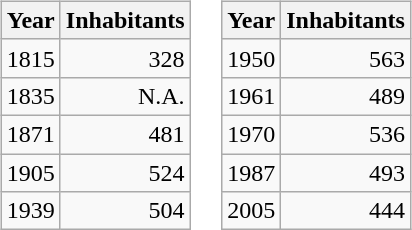<table border="0">
<tr>
<td valign="top"><br><table class="wikitable">
<tr>
<th>Year</th>
<th>Inhabitants</th>
</tr>
<tr>
<td>1815</td>
<td align="right">328</td>
</tr>
<tr>
<td>1835</td>
<td align="right">N.A.</td>
</tr>
<tr>
<td>1871</td>
<td align="right">481</td>
</tr>
<tr>
<td>1905</td>
<td align="right">524</td>
</tr>
<tr>
<td>1939</td>
<td align="right">504</td>
</tr>
</table>
</td>
<td valign="top"><br><table class="wikitable">
<tr>
<th>Year</th>
<th>Inhabitants</th>
</tr>
<tr>
<td>1950</td>
<td align="right">563</td>
</tr>
<tr>
<td>1961</td>
<td align="right">489</td>
</tr>
<tr>
<td>1970</td>
<td align="right">536</td>
</tr>
<tr>
<td>1987</td>
<td align="right">493</td>
</tr>
<tr>
<td>2005</td>
<td align="right">444</td>
</tr>
</table>
</td>
</tr>
</table>
